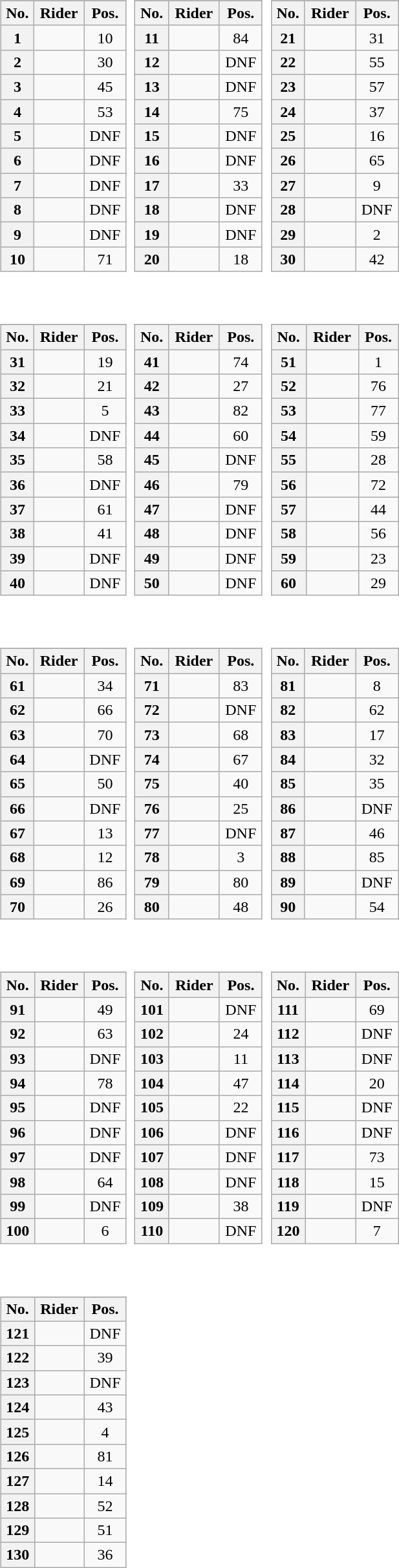<table>
<tr valign="top">
<td style="width:33%;"><br><table class="wikitable plainrowheaders" style="width:97%">
<tr>
</tr>
<tr style="text-align:center;">
<th scope="col">No.</th>
<th scope="col">Rider</th>
<th scope="col">Pos.</th>
</tr>
<tr>
<th scope="row" style="text-align:center;">1</th>
<td></td>
<td style="text-align:center;">10</td>
</tr>
<tr>
<th scope="row" style="text-align:center;">2</th>
<td></td>
<td style="text-align:center;">30</td>
</tr>
<tr>
<th scope="row" style="text-align:center;">3</th>
<td></td>
<td style="text-align:center;">45</td>
</tr>
<tr>
<th scope="row" style="text-align:center;">4</th>
<td></td>
<td style="text-align:center;">53</td>
</tr>
<tr>
<th scope="row" style="text-align:center;">5</th>
<td></td>
<td style="text-align:center;">DNF</td>
</tr>
<tr>
<th scope="row" style="text-align:center;">6</th>
<td></td>
<td style="text-align:center;">DNF</td>
</tr>
<tr>
<th scope="row" style="text-align:center;">7</th>
<td></td>
<td style="text-align:center;">DNF</td>
</tr>
<tr>
<th scope="row" style="text-align:center;">8</th>
<td></td>
<td style="text-align:center;">DNF</td>
</tr>
<tr>
<th scope="row" style="text-align:center;">9</th>
<td></td>
<td style="text-align:center;">DNF</td>
</tr>
<tr>
<th scope="row" style="text-align:center;">10</th>
<td></td>
<td style="text-align:center;">71</td>
</tr>
</table>
</td>
<td><br><table class="wikitable plainrowheaders" style="width:97%">
<tr>
</tr>
<tr style="text-align:center;">
<th scope="col">No.</th>
<th scope="col">Rider</th>
<th scope="col">Pos.</th>
</tr>
<tr>
<th scope="row" style="text-align:center;">11</th>
<td></td>
<td style="text-align:center;">84</td>
</tr>
<tr>
<th scope="row" style="text-align:center;">12</th>
<td></td>
<td style="text-align:center;">DNF</td>
</tr>
<tr>
<th scope="row" style="text-align:center;">13</th>
<td></td>
<td style="text-align:center;">DNF</td>
</tr>
<tr>
<th scope="row" style="text-align:center;">14</th>
<td></td>
<td style="text-align:center;">75</td>
</tr>
<tr>
<th scope="row" style="text-align:center;">15</th>
<td></td>
<td style="text-align:center;">DNF</td>
</tr>
<tr>
<th scope="row" style="text-align:center;">16</th>
<td></td>
<td style="text-align:center;">DNF</td>
</tr>
<tr>
<th scope="row" style="text-align:center;">17</th>
<td></td>
<td style="text-align:center;">33</td>
</tr>
<tr>
<th scope="row" style="text-align:center;">18</th>
<td></td>
<td style="text-align:center;">DNF</td>
</tr>
<tr>
<th scope="row" style="text-align:center;">19</th>
<td></td>
<td style="text-align:center;">DNF</td>
</tr>
<tr>
<th scope="row" style="text-align:center;">20</th>
<td></td>
<td style="text-align:center;">18</td>
</tr>
</table>
</td>
<td><br><table class="wikitable plainrowheaders" style="width:97%">
<tr>
</tr>
<tr style="text-align:center;">
<th scope="col">No.</th>
<th scope="col">Rider</th>
<th scope="col">Pos.</th>
</tr>
<tr>
<th scope="row" style="text-align:center;">21</th>
<td></td>
<td style="text-align:center;">31</td>
</tr>
<tr>
<th scope="row" style="text-align:center;">22</th>
<td></td>
<td style="text-align:center;">55</td>
</tr>
<tr>
<th scope="row" style="text-align:center;">23</th>
<td></td>
<td style="text-align:center;">57</td>
</tr>
<tr>
<th scope="row" style="text-align:center;">24</th>
<td></td>
<td style="text-align:center;">37</td>
</tr>
<tr>
<th scope="row" style="text-align:center;">25</th>
<td></td>
<td style="text-align:center;">16</td>
</tr>
<tr>
<th scope="row" style="text-align:center;">26</th>
<td></td>
<td style="text-align:center;">65</td>
</tr>
<tr>
<th scope="row" style="text-align:center;">27</th>
<td></td>
<td style="text-align:center;">9</td>
</tr>
<tr>
<th scope="row" style="text-align:center;">28</th>
<td></td>
<td style="text-align:center;">DNF</td>
</tr>
<tr>
<th scope="row" style="text-align:center;">29</th>
<td></td>
<td style="text-align:center;">2</td>
</tr>
<tr>
<th scope="row" style="text-align:center;">30</th>
<td></td>
<td style="text-align:center;">42</td>
</tr>
</table>
</td>
</tr>
<tr valign="top">
<td><br><table class="wikitable plainrowheaders" style="width:97%">
<tr>
</tr>
<tr style="text-align:center;">
<th scope="col">No.</th>
<th scope="col">Rider</th>
<th scope="col">Pos.</th>
</tr>
<tr>
<th scope="row" style="text-align:center;">31</th>
<td></td>
<td style="text-align:center;">19</td>
</tr>
<tr>
<th scope="row" style="text-align:center;">32</th>
<td></td>
<td style="text-align:center;">21</td>
</tr>
<tr>
<th scope="row" style="text-align:center;">33</th>
<td></td>
<td style="text-align:center;">5</td>
</tr>
<tr>
<th scope="row" style="text-align:center;">34</th>
<td></td>
<td style="text-align:center;">DNF</td>
</tr>
<tr>
<th scope="row" style="text-align:center;">35</th>
<td></td>
<td style="text-align:center;">58</td>
</tr>
<tr>
<th scope="row" style="text-align:center;">36</th>
<td></td>
<td style="text-align:center;">DNF</td>
</tr>
<tr>
<th scope="row" style="text-align:center;">37</th>
<td></td>
<td style="text-align:center;">61</td>
</tr>
<tr>
<th scope="row" style="text-align:center;">38</th>
<td></td>
<td style="text-align:center;">41</td>
</tr>
<tr>
<th scope="row" style="text-align:center;">39</th>
<td></td>
<td style="text-align:center;">DNF</td>
</tr>
<tr>
<th scope="row" style="text-align:center;">40</th>
<td></td>
<td style="text-align:center;">DNF</td>
</tr>
</table>
</td>
<td><br><table class="wikitable plainrowheaders" style="width:97%">
<tr>
</tr>
<tr style="text-align:center;">
<th scope="col">No.</th>
<th scope="col">Rider</th>
<th scope="col">Pos.</th>
</tr>
<tr>
<th scope="row" style="text-align:center;">41</th>
<td></td>
<td style="text-align:center;">74</td>
</tr>
<tr>
<th scope="row" style="text-align:center;">42</th>
<td></td>
<td style="text-align:center;">27</td>
</tr>
<tr>
<th scope="row" style="text-align:center;">43</th>
<td></td>
<td style="text-align:center;">82</td>
</tr>
<tr>
<th scope="row" style="text-align:center;">44</th>
<td></td>
<td style="text-align:center;">60</td>
</tr>
<tr>
<th scope="row" style="text-align:center;">45</th>
<td></td>
<td style="text-align:center;">DNF</td>
</tr>
<tr>
<th scope="row" style="text-align:center;">46</th>
<td></td>
<td style="text-align:center;">79</td>
</tr>
<tr>
<th scope="row" style="text-align:center;">47</th>
<td></td>
<td style="text-align:center;">DNF</td>
</tr>
<tr>
<th scope="row" style="text-align:center;">48</th>
<td></td>
<td style="text-align:center;">DNF</td>
</tr>
<tr>
<th scope="row" style="text-align:center;">49</th>
<td></td>
<td style="text-align:center;">DNF</td>
</tr>
<tr>
<th scope="row" style="text-align:center;">50</th>
<td></td>
<td style="text-align:center;">DNF</td>
</tr>
</table>
</td>
<td><br><table class="wikitable plainrowheaders" style="width:97%">
<tr>
</tr>
<tr style="text-align:center;">
<th scope="col">No.</th>
<th scope="col">Rider</th>
<th scope="col">Pos.</th>
</tr>
<tr>
<th scope="row" style="text-align:center;">51</th>
<td></td>
<td style="text-align:center;">1</td>
</tr>
<tr>
<th scope="row" style="text-align:center;">52</th>
<td></td>
<td style="text-align:center;">76</td>
</tr>
<tr>
<th scope="row" style="text-align:center;">53</th>
<td></td>
<td style="text-align:center;">77</td>
</tr>
<tr>
<th scope="row" style="text-align:center;">54</th>
<td></td>
<td style="text-align:center;">59</td>
</tr>
<tr>
<th scope="row" style="text-align:center;">55</th>
<td></td>
<td style="text-align:center;">28</td>
</tr>
<tr>
<th scope="row" style="text-align:center;">56</th>
<td></td>
<td style="text-align:center;">72</td>
</tr>
<tr>
<th scope="row" style="text-align:center;">57</th>
<td></td>
<td style="text-align:center;">44</td>
</tr>
<tr>
<th scope="row" style="text-align:center;">58</th>
<td></td>
<td style="text-align:center;">56</td>
</tr>
<tr>
<th scope="row" style="text-align:center;">59</th>
<td></td>
<td style="text-align:center;">23</td>
</tr>
<tr>
<th scope="row" style="text-align:center;">60</th>
<td></td>
<td style="text-align:center;">29</td>
</tr>
</table>
</td>
</tr>
<tr valign="top">
<td><br><table class="wikitable plainrowheaders" style="width:97%">
<tr>
</tr>
<tr style="text-align:center;">
<th scope="col">No.</th>
<th scope="col">Rider</th>
<th scope="col">Pos.</th>
</tr>
<tr>
<th scope="row" style="text-align:center;">61</th>
<td></td>
<td style="text-align:center;">34</td>
</tr>
<tr>
<th scope="row" style="text-align:center;">62</th>
<td></td>
<td style="text-align:center;">66</td>
</tr>
<tr>
<th scope="row" style="text-align:center;">63</th>
<td></td>
<td style="text-align:center;">70</td>
</tr>
<tr>
<th scope="row" style="text-align:center;">64</th>
<td></td>
<td style="text-align:center;">DNF</td>
</tr>
<tr>
<th scope="row" style="text-align:center;">65</th>
<td></td>
<td style="text-align:center;">50</td>
</tr>
<tr>
<th scope="row" style="text-align:center;">66</th>
<td></td>
<td style="text-align:center;">DNF</td>
</tr>
<tr>
<th scope="row" style="text-align:center;">67</th>
<td></td>
<td style="text-align:center;">13</td>
</tr>
<tr>
<th scope="row" style="text-align:center;">68</th>
<td></td>
<td style="text-align:center;">12</td>
</tr>
<tr>
<th scope="row" style="text-align:center;">69</th>
<td></td>
<td style="text-align:center;">86</td>
</tr>
<tr>
<th scope="row" style="text-align:center;">70</th>
<td></td>
<td style="text-align:center;">26</td>
</tr>
</table>
</td>
<td><br><table class="wikitable plainrowheaders" style="width:97%">
<tr>
</tr>
<tr style="text-align:center;">
<th scope="col">No.</th>
<th scope="col">Rider</th>
<th scope="col">Pos.</th>
</tr>
<tr>
<th scope="row" style="text-align:center;">71</th>
<td></td>
<td style="text-align:center;">83</td>
</tr>
<tr>
<th scope="row" style="text-align:center;">72</th>
<td></td>
<td style="text-align:center;">DNF</td>
</tr>
<tr>
<th scope="row" style="text-align:center;">73</th>
<td></td>
<td style="text-align:center;">68</td>
</tr>
<tr>
<th scope="row" style="text-align:center;">74</th>
<td></td>
<td style="text-align:center;">67</td>
</tr>
<tr>
<th scope="row" style="text-align:center;">75</th>
<td></td>
<td style="text-align:center;">40</td>
</tr>
<tr>
<th scope="row" style="text-align:center;">76</th>
<td></td>
<td style="text-align:center;">25</td>
</tr>
<tr>
<th scope="row" style="text-align:center;">77</th>
<td></td>
<td style="text-align:center;">DNF</td>
</tr>
<tr>
<th scope="row" style="text-align:center;">78</th>
<td></td>
<td style="text-align:center;">3</td>
</tr>
<tr>
<th scope="row" style="text-align:center;">79</th>
<td></td>
<td style="text-align:center;">80</td>
</tr>
<tr>
<th scope="row" style="text-align:center;">80</th>
<td></td>
<td style="text-align:center;">48</td>
</tr>
</table>
</td>
<td><br><table class="wikitable plainrowheaders" style="width:97%">
<tr>
</tr>
<tr style="text-align:center;">
<th scope="col">No.</th>
<th scope="col">Rider</th>
<th scope="col">Pos.</th>
</tr>
<tr>
<th scope="row" style="text-align:center;">81</th>
<td></td>
<td style="text-align:center;">8</td>
</tr>
<tr>
<th scope="row" style="text-align:center;">82</th>
<td></td>
<td style="text-align:center;">62</td>
</tr>
<tr>
<th scope="row" style="text-align:center;">83</th>
<td></td>
<td style="text-align:center;">17</td>
</tr>
<tr>
<th scope="row" style="text-align:center;">84</th>
<td></td>
<td style="text-align:center;">32</td>
</tr>
<tr>
<th scope="row" style="text-align:center;">85</th>
<td></td>
<td style="text-align:center;">35</td>
</tr>
<tr>
<th scope="row" style="text-align:center;">86</th>
<td></td>
<td style="text-align:center;">DNF</td>
</tr>
<tr>
<th scope="row" style="text-align:center;">87</th>
<td></td>
<td style="text-align:center;">46</td>
</tr>
<tr>
<th scope="row" style="text-align:center;">88</th>
<td></td>
<td style="text-align:center;">85</td>
</tr>
<tr>
<th scope="row" style="text-align:center;">89</th>
<td></td>
<td style="text-align:center;">DNF</td>
</tr>
<tr>
<th scope="row" style="text-align:center;">90</th>
<td></td>
<td style="text-align:center;">54</td>
</tr>
</table>
</td>
</tr>
<tr valign="top">
<td><br><table class="wikitable plainrowheaders" style="width:97%">
<tr>
</tr>
<tr style="text-align:center;">
<th scope="col">No.</th>
<th scope="col">Rider</th>
<th scope="col">Pos.</th>
</tr>
<tr>
<th scope="row" style="text-align:center;">91</th>
<td></td>
<td style="text-align:center;">49</td>
</tr>
<tr>
<th scope="row" style="text-align:center;">92</th>
<td></td>
<td style="text-align:center;">63</td>
</tr>
<tr>
<th scope="row" style="text-align:center;">93</th>
<td></td>
<td style="text-align:center;">DNF</td>
</tr>
<tr>
<th scope="row" style="text-align:center;">94</th>
<td></td>
<td style="text-align:center;">78</td>
</tr>
<tr>
<th scope="row" style="text-align:center;">95</th>
<td></td>
<td style="text-align:center;">DNF</td>
</tr>
<tr>
<th scope="row" style="text-align:center;">96</th>
<td></td>
<td style="text-align:center;">DNF</td>
</tr>
<tr>
<th scope="row" style="text-align:center;">97</th>
<td></td>
<td style="text-align:center;">DNF</td>
</tr>
<tr>
<th scope="row" style="text-align:center;">98</th>
<td></td>
<td style="text-align:center;">64</td>
</tr>
<tr>
<th scope="row" style="text-align:center;">99</th>
<td></td>
<td style="text-align:center;">DNF</td>
</tr>
<tr>
<th scope="row" style="text-align:center;">100</th>
<td></td>
<td style="text-align:center;">6</td>
</tr>
</table>
</td>
<td><br><table class="wikitable plainrowheaders" style="width:97%">
<tr>
</tr>
<tr style="text-align:center;">
<th scope="col">No.</th>
<th scope="col">Rider</th>
<th scope="col">Pos.</th>
</tr>
<tr>
<th scope="row" style="text-align:center;">101</th>
<td></td>
<td style="text-align:center;">DNF</td>
</tr>
<tr>
<th scope="row" style="text-align:center;">102</th>
<td></td>
<td style="text-align:center;">24</td>
</tr>
<tr>
<th scope="row" style="text-align:center;">103</th>
<td></td>
<td style="text-align:center;">11</td>
</tr>
<tr>
<th scope="row" style="text-align:center;">104</th>
<td></td>
<td style="text-align:center;">47</td>
</tr>
<tr>
<th scope="row" style="text-align:center;">105</th>
<td></td>
<td style="text-align:center;">22</td>
</tr>
<tr>
<th scope="row" style="text-align:center;">106</th>
<td></td>
<td style="text-align:center;">DNF</td>
</tr>
<tr>
<th scope="row" style="text-align:center;">107</th>
<td></td>
<td style="text-align:center;">DNF</td>
</tr>
<tr>
<th scope="row" style="text-align:center;">108</th>
<td></td>
<td style="text-align:center;">DNF</td>
</tr>
<tr>
<th scope="row" style="text-align:center;">109</th>
<td></td>
<td style="text-align:center;">38</td>
</tr>
<tr>
<th scope="row" style="text-align:center;">110</th>
<td></td>
<td style="text-align:center;">DNF</td>
</tr>
</table>
</td>
<td><br><table class="wikitable plainrowheaders" style="width:97%">
<tr>
</tr>
<tr style="text-align:center;">
<th scope="col">No.</th>
<th scope="col">Rider</th>
<th scope="col">Pos.</th>
</tr>
<tr>
<th scope="row" style="text-align:center;">111</th>
<td></td>
<td style="text-align:center;">69</td>
</tr>
<tr>
<th scope="row" style="text-align:center;">112</th>
<td></td>
<td style="text-align:center;">DNF</td>
</tr>
<tr>
<th scope="row" style="text-align:center;">113</th>
<td></td>
<td style="text-align:center;">DNF</td>
</tr>
<tr>
<th scope="row" style="text-align:center;">114</th>
<td></td>
<td style="text-align:center;">20</td>
</tr>
<tr>
<th scope="row" style="text-align:center;">115</th>
<td></td>
<td style="text-align:center;">DNF</td>
</tr>
<tr>
<th scope="row" style="text-align:center;">116</th>
<td></td>
<td style="text-align:center;">DNF</td>
</tr>
<tr>
<th scope="row" style="text-align:center;">117</th>
<td></td>
<td style="text-align:center;">73</td>
</tr>
<tr>
<th scope="row" style="text-align:center;">118</th>
<td></td>
<td style="text-align:center;">15</td>
</tr>
<tr>
<th scope="row" style="text-align:center;">119</th>
<td></td>
<td style="text-align:center;">DNF</td>
</tr>
<tr>
<th scope="row" style="text-align:center;">120</th>
<td></td>
<td style="text-align:center;">7</td>
</tr>
</table>
</td>
</tr>
<tr valign="top">
<td><br><table class="wikitable plainrowheaders" style="width:97%">
<tr>
</tr>
<tr style="text-align:center;">
<th scope="col">No.</th>
<th scope="col">Rider</th>
<th scope="col">Pos.</th>
</tr>
<tr>
<th scope="row" style="text-align:center;">121</th>
<td></td>
<td style="text-align:center;">DNF</td>
</tr>
<tr>
<th scope="row" style="text-align:center;">122</th>
<td></td>
<td style="text-align:center;">39</td>
</tr>
<tr>
<th scope="row" style="text-align:center;">123</th>
<td></td>
<td style="text-align:center;">DNF</td>
</tr>
<tr>
<th scope="row" style="text-align:center;">124</th>
<td></td>
<td style="text-align:center;">43</td>
</tr>
<tr>
<th scope="row" style="text-align:center;">125</th>
<td></td>
<td style="text-align:center;">4</td>
</tr>
<tr>
<th scope="row" style="text-align:center;">126</th>
<td></td>
<td style="text-align:center;">81</td>
</tr>
<tr>
<th scope="row" style="text-align:center;">127</th>
<td></td>
<td style="text-align:center;">14</td>
</tr>
<tr>
<th scope="row" style="text-align:center;">128</th>
<td></td>
<td style="text-align:center;">52</td>
</tr>
<tr>
<th scope="row" style="text-align:center;">129</th>
<td></td>
<td style="text-align:center;">51</td>
</tr>
<tr>
<th scope="row" style="text-align:center;">130</th>
<td></td>
<td style="text-align:center;">36</td>
</tr>
</table>
</td>
</tr>
</table>
